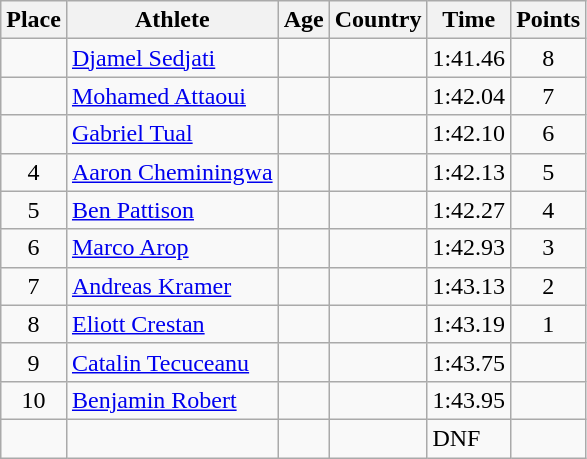<table class="wikitable mw-datatable sortable">
<tr>
<th>Place</th>
<th>Athlete</th>
<th>Age</th>
<th>Country</th>
<th>Time</th>
<th>Points</th>
</tr>
<tr>
<td align=center></td>
<td><a href='#'>Djamel Sedjati</a></td>
<td></td>
<td></td>
<td>1:41.46</td>
<td align=center>8</td>
</tr>
<tr>
<td align=center></td>
<td><a href='#'>Mohamed Attaoui</a></td>
<td></td>
<td></td>
<td>1:42.04</td>
<td align=center>7</td>
</tr>
<tr>
<td align=center></td>
<td><a href='#'>Gabriel Tual</a></td>
<td></td>
<td></td>
<td>1:42.10</td>
<td align=center>6</td>
</tr>
<tr>
<td align=center>4</td>
<td><a href='#'>Aaron Cheminingwa</a></td>
<td></td>
<td></td>
<td>1:42.13</td>
<td align=center>5</td>
</tr>
<tr>
<td align=center>5</td>
<td><a href='#'>Ben Pattison</a></td>
<td></td>
<td></td>
<td>1:42.27</td>
<td align=center>4</td>
</tr>
<tr>
<td align=center>6</td>
<td><a href='#'>Marco Arop</a></td>
<td></td>
<td></td>
<td>1:42.93</td>
<td align=center>3</td>
</tr>
<tr>
<td align=center>7</td>
<td><a href='#'>Andreas Kramer</a></td>
<td></td>
<td></td>
<td>1:43.13</td>
<td align=center>2</td>
</tr>
<tr>
<td align=center>8</td>
<td><a href='#'>Eliott Crestan</a></td>
<td></td>
<td></td>
<td>1:43.19</td>
<td align=center>1</td>
</tr>
<tr>
<td align=center>9</td>
<td><a href='#'>Catalin Tecuceanu</a></td>
<td></td>
<td></td>
<td>1:43.75</td>
<td align=center></td>
</tr>
<tr>
<td align=center>10</td>
<td><a href='#'>Benjamin Robert</a></td>
<td></td>
<td></td>
<td>1:43.95</td>
<td align=center></td>
</tr>
<tr>
<td align=center></td>
<td></td>
<td></td>
<td></td>
<td>DNF</td>
<td align=center></td>
</tr>
</table>
